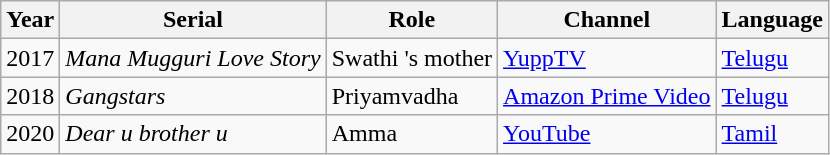<table class="wikitable sortable">
<tr>
<th>Year</th>
<th>Serial</th>
<th>Role</th>
<th>Channel</th>
<th>Language</th>
</tr>
<tr>
<td>2017</td>
<td><em>Mana Mugguri Love Story</em></td>
<td>Swathi 's mother</td>
<td><a href='#'>YuppTV</a></td>
<td><a href='#'>Telugu</a></td>
</tr>
<tr>
<td>2018</td>
<td><em>Gangstars</em></td>
<td>Priyamvadha</td>
<td><a href='#'>Amazon Prime Video</a></td>
<td><a href='#'>Telugu</a></td>
</tr>
<tr>
<td>2020</td>
<td><em>Dear u brother u</em></td>
<td>Amma</td>
<td><a href='#'>YouTube</a></td>
<td><a href='#'>Tamil</a></td>
</tr>
</table>
